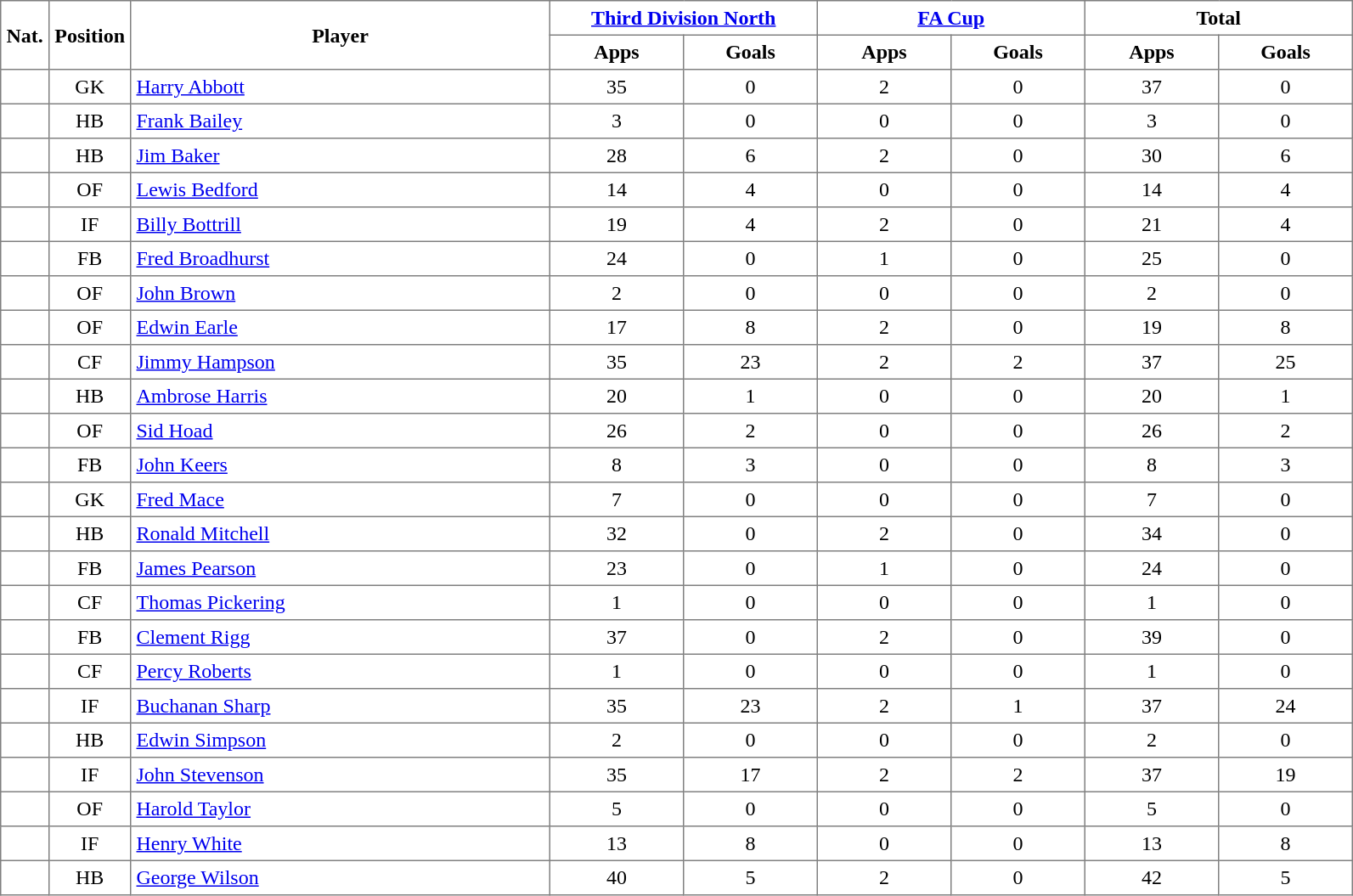<table class="toccolours" border="1" cellpadding="4" cellspacing="0" style="text-align:center; border-collapse: collapse; margin:0;">
<tr>
<th rowspan=2>Nat.</th>
<th rowspan=2>Position</th>
<th rowspan=2 style="width:20em">Player</th>
<th colspan=2 style="width:12em"><a href='#'>Third Division North</a></th>
<th colspan=2 style="width:12em"><a href='#'>FA Cup</a></th>
<th colspan=2 style="width:12em">Total</th>
</tr>
<tr>
<th style="width:6em">Apps</th>
<th style="width:6em">Goals</th>
<th style="width:6em">Apps</th>
<th style="width:6em">Goals</th>
<th style="width:6em">Apps</th>
<th style="width:6em">Goals</th>
</tr>
<tr>
<td></td>
<td>GK</td>
<td align="left"><a href='#'>Harry Abbott</a></td>
<td>35</td>
<td>0</td>
<td>2</td>
<td>0</td>
<td>37</td>
<td>0</td>
</tr>
<tr>
<td></td>
<td>HB</td>
<td align="left"><a href='#'>Frank Bailey</a></td>
<td>3</td>
<td>0</td>
<td>0</td>
<td>0</td>
<td>3</td>
<td>0</td>
</tr>
<tr>
<td></td>
<td>HB</td>
<td align="left"><a href='#'>Jim Baker</a></td>
<td>28</td>
<td>6</td>
<td>2</td>
<td>0</td>
<td>30</td>
<td>6</td>
</tr>
<tr>
<td></td>
<td>OF</td>
<td align="left"><a href='#'>Lewis Bedford</a></td>
<td>14</td>
<td>4</td>
<td>0</td>
<td>0</td>
<td>14</td>
<td>4</td>
</tr>
<tr>
<td></td>
<td>IF</td>
<td align="left"><a href='#'>Billy Bottrill</a></td>
<td>19</td>
<td>4</td>
<td>2</td>
<td>0</td>
<td>21</td>
<td>4</td>
</tr>
<tr>
<td></td>
<td>FB</td>
<td align="left"><a href='#'>Fred Broadhurst</a></td>
<td>24</td>
<td>0</td>
<td>1</td>
<td>0</td>
<td>25</td>
<td>0</td>
</tr>
<tr>
<td></td>
<td>OF</td>
<td align="left"><a href='#'>John Brown</a></td>
<td>2</td>
<td>0</td>
<td>0</td>
<td>0</td>
<td>2</td>
<td>0</td>
</tr>
<tr>
<td></td>
<td>OF</td>
<td align="left"><a href='#'>Edwin Earle</a></td>
<td>17</td>
<td>8</td>
<td>2</td>
<td>0</td>
<td>19</td>
<td>8</td>
</tr>
<tr>
<td></td>
<td>CF</td>
<td align="left"><a href='#'>Jimmy Hampson</a></td>
<td>35</td>
<td>23</td>
<td>2</td>
<td>2</td>
<td>37</td>
<td>25</td>
</tr>
<tr>
<td></td>
<td>HB</td>
<td align="left"><a href='#'>Ambrose Harris</a></td>
<td>20</td>
<td>1</td>
<td>0</td>
<td>0</td>
<td>20</td>
<td>1</td>
</tr>
<tr>
<td></td>
<td>OF</td>
<td align="left"><a href='#'>Sid Hoad</a></td>
<td>26</td>
<td>2</td>
<td>0</td>
<td>0</td>
<td>26</td>
<td>2</td>
</tr>
<tr>
<td></td>
<td>FB</td>
<td align="left"><a href='#'>John Keers</a></td>
<td>8</td>
<td>3</td>
<td>0</td>
<td>0</td>
<td>8</td>
<td>3</td>
</tr>
<tr>
<td></td>
<td>GK</td>
<td align="left"><a href='#'>Fred Mace</a></td>
<td>7</td>
<td>0</td>
<td>0</td>
<td>0</td>
<td>7</td>
<td>0</td>
</tr>
<tr>
<td></td>
<td>HB</td>
<td align="left"><a href='#'>Ronald Mitchell</a></td>
<td>32</td>
<td>0</td>
<td>2</td>
<td>0</td>
<td>34</td>
<td>0</td>
</tr>
<tr>
<td></td>
<td>FB</td>
<td align="left"><a href='#'>James Pearson</a></td>
<td>23</td>
<td>0</td>
<td>1</td>
<td>0</td>
<td>24</td>
<td>0</td>
</tr>
<tr>
<td></td>
<td>CF</td>
<td align="left"><a href='#'>Thomas Pickering</a></td>
<td>1</td>
<td>0</td>
<td>0</td>
<td>0</td>
<td>1</td>
<td>0</td>
</tr>
<tr>
<td></td>
<td>FB</td>
<td align="left"><a href='#'>Clement Rigg</a></td>
<td>37</td>
<td>0</td>
<td>2</td>
<td>0</td>
<td>39</td>
<td>0</td>
</tr>
<tr>
<td></td>
<td>CF</td>
<td align="left"><a href='#'>Percy Roberts</a></td>
<td>1</td>
<td>0</td>
<td>0</td>
<td>0</td>
<td>1</td>
<td>0</td>
</tr>
<tr>
<td></td>
<td>IF</td>
<td align="left"><a href='#'>Buchanan Sharp</a></td>
<td>35</td>
<td>23</td>
<td>2</td>
<td>1</td>
<td>37</td>
<td>24</td>
</tr>
<tr>
<td></td>
<td>HB</td>
<td align="left"><a href='#'>Edwin Simpson</a></td>
<td>2</td>
<td>0</td>
<td>0</td>
<td>0</td>
<td>2</td>
<td>0</td>
</tr>
<tr>
<td></td>
<td>IF</td>
<td align="left"><a href='#'>John Stevenson</a></td>
<td>35</td>
<td>17</td>
<td>2</td>
<td>2</td>
<td>37</td>
<td>19</td>
</tr>
<tr>
<td></td>
<td>OF</td>
<td align="left"><a href='#'>Harold Taylor</a></td>
<td>5</td>
<td>0</td>
<td>0</td>
<td>0</td>
<td>5</td>
<td>0</td>
</tr>
<tr>
<td></td>
<td>IF</td>
<td align="left"><a href='#'>Henry White</a></td>
<td>13</td>
<td>8</td>
<td>0</td>
<td>0</td>
<td>13</td>
<td>8</td>
</tr>
<tr>
<td></td>
<td>HB</td>
<td align="left"><a href='#'>George Wilson</a></td>
<td>40</td>
<td>5</td>
<td>2</td>
<td>0</td>
<td>42</td>
<td>5</td>
</tr>
</table>
